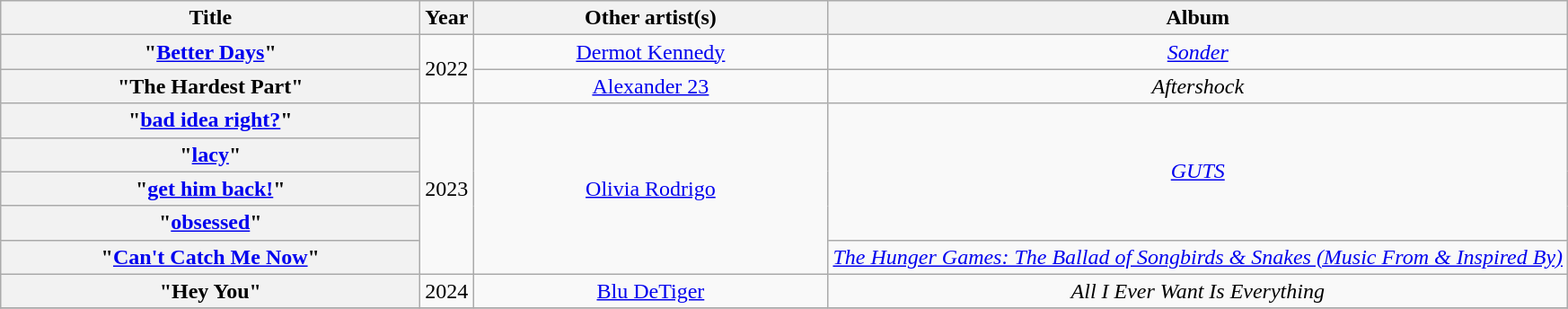<table class="wikitable plainrowheaders" style="text-align:center;">
<tr>
<th scope="col" style="width:19em;">Title</th>
<th scope="col" style="width:1em;">Year</th>
<th scope="col" style="width:16em;">Other artist(s)</th>
<th scope="col">Album</th>
</tr>
<tr>
<th scope="row">"<a href='#'>Better Days</a>"</th>
<td rowspan="2">2022</td>
<td><a href='#'>Dermot Kennedy</a></td>
<td><em><a href='#'>Sonder</a></em></td>
</tr>
<tr>
<th scope="row">"The Hardest Part"</th>
<td><a href='#'>Alexander 23</a></td>
<td><em>Aftershock</em></td>
</tr>
<tr>
<th scope="row">"<a href='#'>bad idea right?</a>"</th>
<td rowspan="5">2023</td>
<td rowspan="5"><a href='#'>Olivia Rodrigo</a></td>
<td rowspan="4"><em><a href='#'>GUTS</a></em></td>
</tr>
<tr>
<th scope="row">"<a href='#'>lacy</a>"</th>
</tr>
<tr>
<th scope="row">"<a href='#'>get him back!</a>"</th>
</tr>
<tr>
<th scope="row">"<a href='#'>obsessed</a>"</th>
</tr>
<tr>
<th scope="row">"<a href='#'>Can't Catch Me Now</a>"</th>
<td><em><a href='#'>The Hunger Games: The Ballad of Songbirds & Snakes (Music From & Inspired By)</a></em></td>
</tr>
<tr>
<th scope="row">"Hey You"</th>
<td>2024</td>
<td><a href='#'>Blu DeTiger</a></td>
<td><em>All I Ever Want Is Everything</em></td>
</tr>
<tr>
</tr>
</table>
